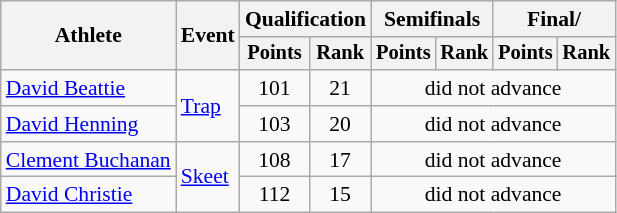<table class="wikitable" style="font-size:90%;">
<tr>
<th rowspan=2>Athlete</th>
<th rowspan=2>Event</th>
<th colspan=2>Qualification</th>
<th colspan=2>Semifinals</th>
<th colspan=2>Final/</th>
</tr>
<tr style="font-size:95%">
<th>Points</th>
<th>Rank</th>
<th>Points</th>
<th>Rank</th>
<th>Points</th>
<th>Rank</th>
</tr>
<tr align=center>
<td align=left><a href='#'>David Beattie</a></td>
<td style="text-align:left;" rowspan="2"><a href='#'>Trap</a></td>
<td>101</td>
<td>21</td>
<td colspan=4>did not advance</td>
</tr>
<tr align=center>
<td align=left><a href='#'>David Henning</a></td>
<td>103</td>
<td>20</td>
<td colspan=4>did not advance</td>
</tr>
<tr align=center>
<td align=left><a href='#'>Clement Buchanan</a></td>
<td style="text-align:left;" rowspan="2"><a href='#'>Skeet</a></td>
<td>108</td>
<td>17</td>
<td colspan=4>did not advance</td>
</tr>
<tr align=center>
<td align=left><a href='#'>David Christie</a></td>
<td>112</td>
<td>15</td>
<td colspan=4>did not advance</td>
</tr>
</table>
